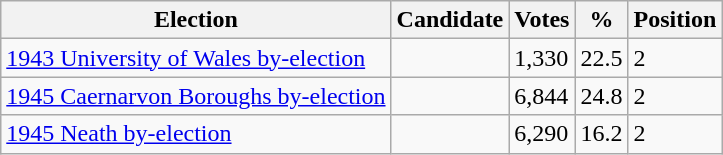<table class="wikitable sortable">
<tr>
<th>Election</th>
<th>Candidate</th>
<th>Votes</th>
<th>%</th>
<th>Position</th>
</tr>
<tr>
<td><a href='#'>1943 University of Wales by-election</a></td>
<td></td>
<td>1,330</td>
<td>22.5</td>
<td>2</td>
</tr>
<tr>
<td><a href='#'>1945 Caernarvon Boroughs by-election</a></td>
<td></td>
<td>6,844</td>
<td>24.8</td>
<td>2</td>
</tr>
<tr>
<td><a href='#'>1945 Neath by-election</a></td>
<td></td>
<td>6,290</td>
<td>16.2</td>
<td>2</td>
</tr>
</table>
